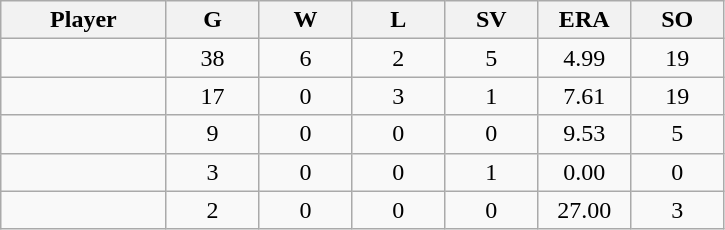<table class="wikitable sortable">
<tr>
<th width="16%" bgcolor="#ddddff">Player</th>
<th width="9%" bgcolor="#ddddff">G</th>
<th width="9%" bgcolor="#ddddff">W</th>
<th width="9%" bgcolor="#ddddff">L</th>
<th width="9%" bgcolor="#ddddff">SV</th>
<th width="9%" bgcolor="#ddddff">ERA</th>
<th width="9%" bgcolor="#ddddff">SO</th>
</tr>
<tr align="center">
<td></td>
<td>38</td>
<td>6</td>
<td>2</td>
<td>5</td>
<td>4.99</td>
<td>19</td>
</tr>
<tr align="center">
<td></td>
<td>17</td>
<td>0</td>
<td>3</td>
<td>1</td>
<td>7.61</td>
<td>19</td>
</tr>
<tr align="center">
<td></td>
<td>9</td>
<td>0</td>
<td>0</td>
<td>0</td>
<td>9.53</td>
<td>5</td>
</tr>
<tr align="center">
<td></td>
<td>3</td>
<td>0</td>
<td>0</td>
<td>1</td>
<td>0.00</td>
<td>0</td>
</tr>
<tr align="center">
<td></td>
<td>2</td>
<td>0</td>
<td>0</td>
<td>0</td>
<td>27.00</td>
<td>3</td>
</tr>
</table>
